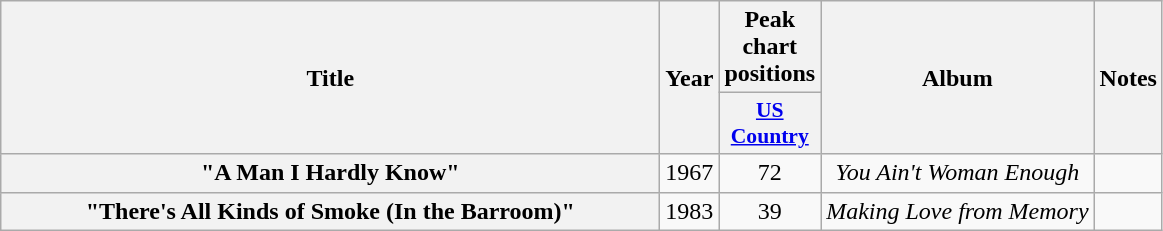<table class="wikitable plainrowheaders" style="text-align:center;" border="1">
<tr>
<th scope="col" rowspan="2" style="width:27em;">Title</th>
<th scope="col" rowspan="2">Year</th>
<th scope="col" colspan="1">Peak<br>chart<br>positions</th>
<th scope="col" rowspan="2">Album</th>
<th scope="col" rowspan="2">Notes</th>
</tr>
<tr>
<th scope="col" style="width:3em;font-size:90%;"><a href='#'>US<br>Country</a><br></th>
</tr>
<tr>
<th scope="row">"A Man I Hardly Know"</th>
<td>1967</td>
<td>72</td>
<td><em>You Ain't Woman Enough</em></td>
<td></td>
</tr>
<tr>
<th scope="row">"There's All Kinds of Smoke (In the Barroom)"</th>
<td>1983</td>
<td>39</td>
<td><em>Making Love from Memory</em></td>
<td></td>
</tr>
</table>
